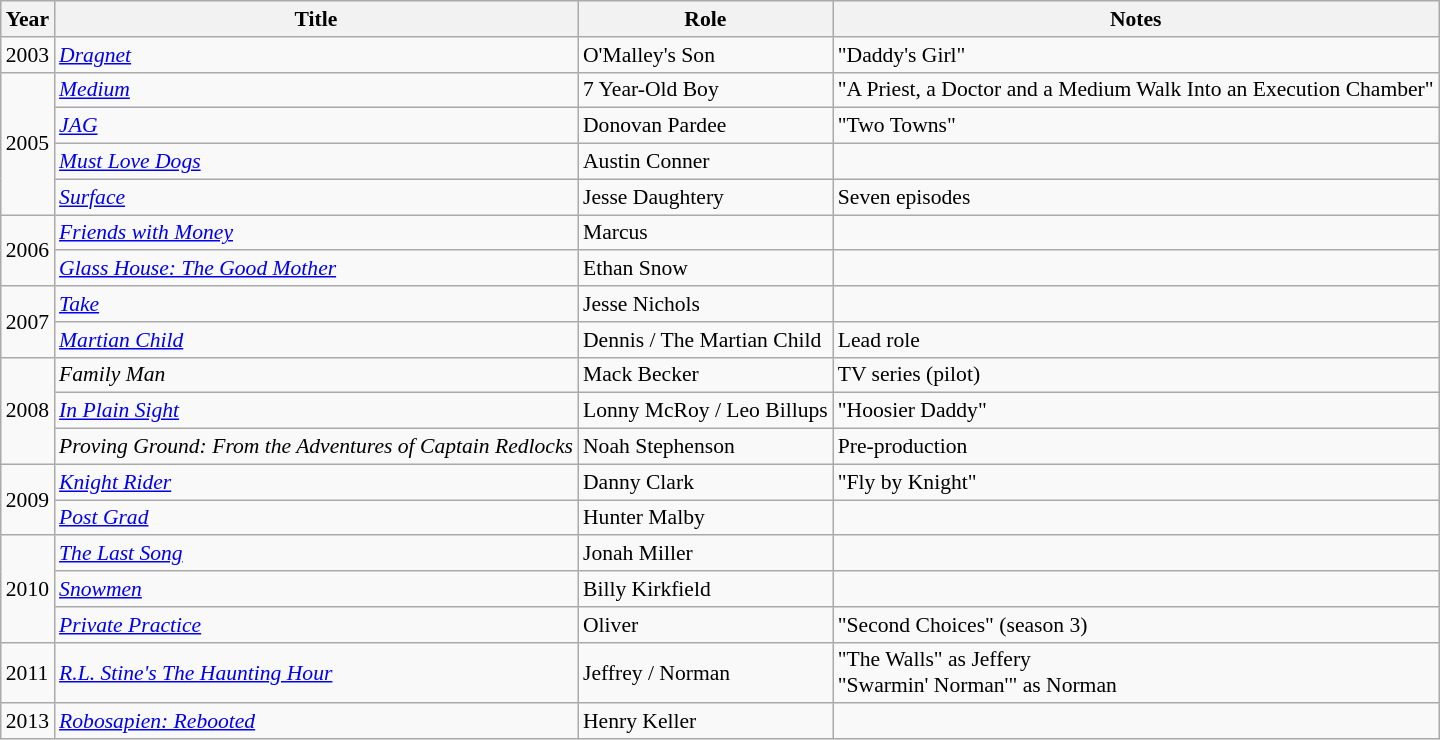<table class="wikitable" style="font-size: 90%;">
<tr>
<th>Year</th>
<th>Title</th>
<th>Role</th>
<th>Notes</th>
</tr>
<tr>
<td>2003</td>
<td><em><a href='#'>Dragnet</a></em></td>
<td>O'Malley's Son</td>
<td>"Daddy's Girl"</td>
</tr>
<tr>
<td rowspan="4">2005</td>
<td><em><a href='#'>Medium</a></em></td>
<td>7 Year-Old Boy</td>
<td>"A Priest, a Doctor and a Medium Walk Into an Execution Chamber"</td>
</tr>
<tr>
<td><em><a href='#'>JAG</a></em></td>
<td>Donovan Pardee</td>
<td>"Two Towns"</td>
</tr>
<tr>
<td><em><a href='#'>Must Love Dogs</a></em></td>
<td>Austin Conner</td>
<td></td>
</tr>
<tr>
<td><em><a href='#'>Surface</a></em></td>
<td>Jesse Daughtery</td>
<td>Seven episodes</td>
</tr>
<tr>
<td rowspan="2">2006</td>
<td><em><a href='#'>Friends with Money</a></em></td>
<td>Marcus</td>
<td></td>
</tr>
<tr>
<td><em><a href='#'>Glass House: The Good Mother</a></em></td>
<td>Ethan Snow</td>
<td></td>
</tr>
<tr>
<td rowspan="2">2007</td>
<td><em><a href='#'>Take</a></em></td>
<td>Jesse Nichols</td>
<td></td>
</tr>
<tr>
<td><em><a href='#'>Martian Child</a></em></td>
<td>Dennis / The Martian Child</td>
<td>Lead role</td>
</tr>
<tr>
<td rowspan="3">2008</td>
<td><em>Family Man</em></td>
<td>Mack Becker</td>
<td>TV series (pilot)</td>
</tr>
<tr>
<td><em><a href='#'>In Plain Sight</a></em></td>
<td>Lonny McRoy / Leo Billups</td>
<td>"Hoosier Daddy"</td>
</tr>
<tr>
<td><em>Proving Ground: From the Adventures of Captain Redlocks</em></td>
<td>Noah Stephenson</td>
<td>Pre-production</td>
</tr>
<tr>
<td rowspan="2">2009</td>
<td><em><a href='#'>Knight Rider</a></em></td>
<td>Danny Clark</td>
<td>"Fly by Knight"</td>
</tr>
<tr>
<td><em><a href='#'>Post Grad</a></em></td>
<td>Hunter Malby</td>
<td></td>
</tr>
<tr>
<td rowspan="3">2010</td>
<td><em><a href='#'>The Last Song</a></em></td>
<td>Jonah Miller</td>
<td></td>
</tr>
<tr>
<td><em><a href='#'>Snowmen</a></em></td>
<td>Billy Kirkfield</td>
<td></td>
</tr>
<tr>
<td><em><a href='#'>Private Practice</a></em></td>
<td>Oliver</td>
<td>"Second Choices" (season 3)</td>
</tr>
<tr>
<td rowspan="1">2011</td>
<td><em><a href='#'>R.L. Stine's The Haunting Hour</a></em></td>
<td>Jeffrey / Norman</td>
<td>"The Walls" as Jeffery<br>"Swarmin' Norman'" as Norman</td>
</tr>
<tr>
<td rowspan="1">2013</td>
<td><em><a href='#'>Robosapien: Rebooted</a></em></td>
<td>Henry Keller</td>
<td></td>
</tr>
</table>
